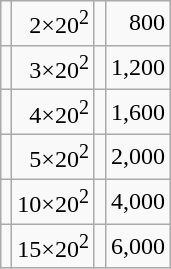<table class=wikitable style="text-align:right;">
<tr>
<td align=left></td>
<td>2×20<sup>2</sup></td>
<td></td>
<td>800</td>
</tr>
<tr>
<td align=left></td>
<td>3×20<sup>2</sup></td>
<td></td>
<td>1,200</td>
</tr>
<tr>
<td align=left></td>
<td>4×20<sup>2</sup></td>
<td></td>
<td>1,600</td>
</tr>
<tr>
<td align=left></td>
<td>5×20<sup>2</sup></td>
<td></td>
<td>2,000</td>
</tr>
<tr>
<td align=left></td>
<td>10×20<sup>2</sup></td>
<td></td>
<td>4,000</td>
</tr>
<tr>
<td align=left></td>
<td>15×20<sup>2</sup></td>
<td></td>
<td>6,000</td>
</tr>
</table>
